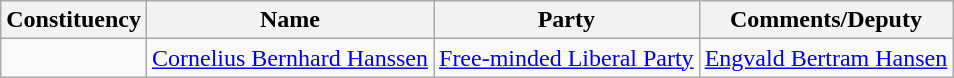<table class="wikitable">
<tr>
<th>Constituency</th>
<th>Name</th>
<th>Party</th>
<th>Comments/Deputy</th>
</tr>
<tr>
<td></td>
<td><a href='#'>Cornelius Bernhard Hanssen</a></td>
<td><a href='#'>Free-minded Liberal Party</a></td>
<td><a href='#'>Engvald Bertram Hansen</a></td>
</tr>
</table>
